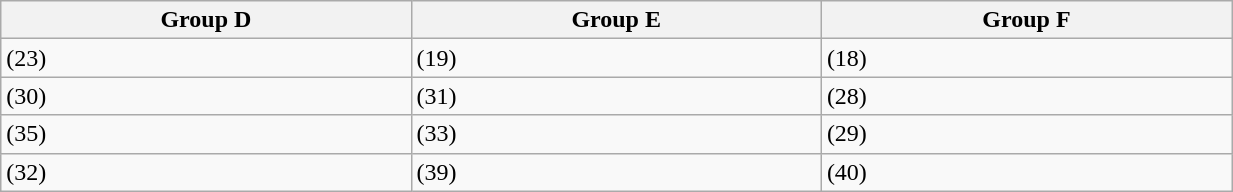<table class="wikitable" width=65%>
<tr>
<th width=33%>Group D</th>
<th width=33%>Group E</th>
<th width=33%>Group F</th>
</tr>
<tr>
<td> (23)</td>
<td> (19)</td>
<td> (18)</td>
</tr>
<tr>
<td> (30)</td>
<td> (31)</td>
<td> (28)</td>
</tr>
<tr>
<td> (35)</td>
<td> (33)</td>
<td> (29)</td>
</tr>
<tr>
<td> (32)</td>
<td> (39)</td>
<td> (40)</td>
</tr>
</table>
